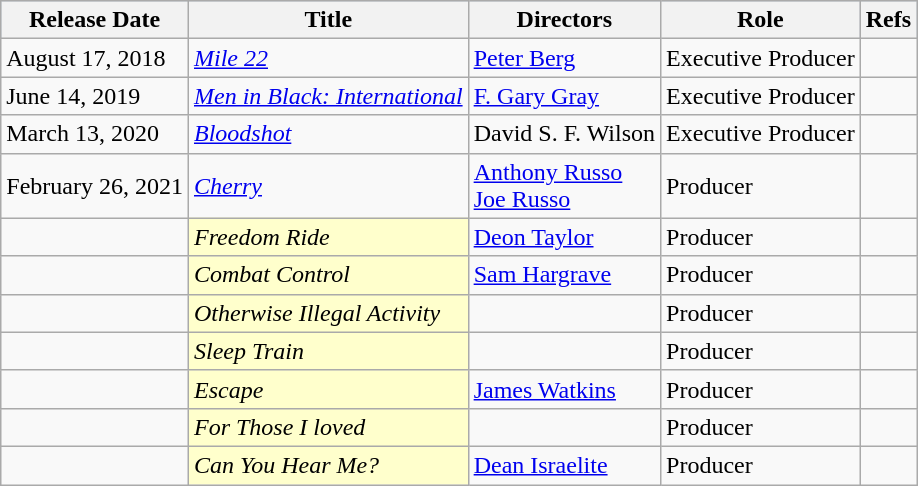<table class="wikitable sortable">
<tr style="background:#b0c4de; text-align:center;">
<th>Release Date</th>
<th>Title</th>
<th>Directors</th>
<th>Role</th>
<th>Refs</th>
</tr>
<tr>
<td>August 17, 2018</td>
<td><em><a href='#'>Mile 22</a></em></td>
<td><a href='#'>Peter Berg</a></td>
<td>Executive Producer</td>
<td></td>
</tr>
<tr>
<td>June 14, 2019</td>
<td><em><a href='#'>Men in Black: International</a></em></td>
<td><a href='#'>F. Gary Gray</a></td>
<td>Executive Producer</td>
<td></td>
</tr>
<tr>
<td>March 13, 2020</td>
<td><em><a href='#'>Bloodshot</a></em></td>
<td>David S. F. Wilson</td>
<td>Executive Producer</td>
<td></td>
</tr>
<tr>
<td>February 26, 2021</td>
<td><em><a href='#'>Cherry</a></em></td>
<td><a href='#'>Anthony Russo<br>Joe Russo</a></td>
<td>Producer</td>
<td></td>
</tr>
<tr>
<td></td>
<td style="background:#FFFFCC;"><em>Freedom Ride</em></td>
<td><a href='#'>Deon Taylor</a></td>
<td>Producer</td>
<td></td>
</tr>
<tr>
<td></td>
<td style="background:#FFFFCC;"><em>Combat Control</em></td>
<td><a href='#'>Sam Hargrave</a></td>
<td>Producer</td>
<td></td>
</tr>
<tr>
<td></td>
<td style="background:#FFFFCC;"><em>Otherwise Illegal Activity</em></td>
<td></td>
<td>Producer</td>
<td></td>
</tr>
<tr>
<td></td>
<td style="background:#FFFFCC;"><em>Sleep Train</em></td>
<td></td>
<td>Producer</td>
<td></td>
</tr>
<tr>
<td></td>
<td style="background:#FFFFCC;"><em>Escape</em></td>
<td><a href='#'>James Watkins</a></td>
<td>Producer</td>
<td></td>
</tr>
<tr>
<td></td>
<td style="background:#FFFFCC;"><em>For Those I loved</em></td>
<td></td>
<td>Producer</td>
<td></td>
</tr>
<tr>
<td></td>
<td style="background:#FFFFCC;"><em>Can You Hear Me?</em></td>
<td><a href='#'>Dean Israelite</a></td>
<td>Producer</td>
<td></td>
</tr>
</table>
